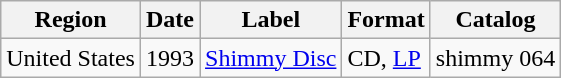<table class="wikitable">
<tr>
<th>Region</th>
<th>Date</th>
<th>Label</th>
<th>Format</th>
<th>Catalog</th>
</tr>
<tr>
<td>United States</td>
<td>1993</td>
<td><a href='#'>Shimmy Disc</a></td>
<td>CD, <a href='#'>LP</a></td>
<td>shimmy 064</td>
</tr>
</table>
